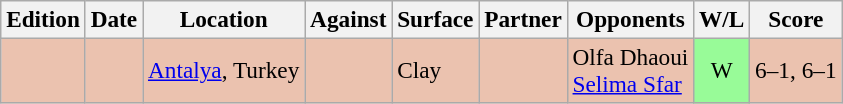<table class=wikitable style=font-size:97%>
<tr>
<th>Edition</th>
<th>Date</th>
<th>Location</th>
<th>Against</th>
<th>Surface</th>
<th>Partner</th>
<th>Opponents</th>
<th>W/L</th>
<th>Score</th>
</tr>
<tr bgcolor="#EBC2AF">
<td rowspan="1"></td>
<td></td>
<td rowspan="1"><a href='#'>Antalya</a>, Turkey</td>
<td> </td>
<td rowspan="1">Clay</td>
<td> </td>
<td> Olfa Dhaoui <br>  <a href='#'>Selima Sfar</a></td>
<td style="text-align:center; background:#98fb98;">W</td>
<td>6–1, 6–1</td>
</tr>
</table>
